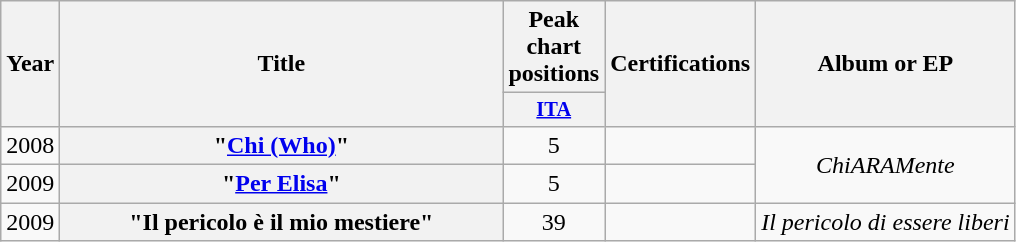<table class="wikitable plainrowheaders" style="text-align:center;">
<tr>
<th scope="col" rowspan="2" style="width:2em;">Year</th>
<th scope="col" rowspan="2" style="width:18em;">Title</th>
<th scope="col" colspan="1">Peak chart positions</th>
<th scope="col" rowspan="2">Certifications</th>
<th scope="col" rowspan="2">Album or EP</th>
</tr>
<tr>
<th scope="col" style="width:3em;font-size:85%;"><a href='#'>ITA</a><br></th>
</tr>
<tr>
<td>2008</td>
<th scope="row">"<a href='#'>Chi (Who)</a>"</th>
<td>5<br></td>
<td></td>
<td ROWSPAN=2><em>ChiARAMente</em></td>
</tr>
<tr>
<td>2009</td>
<th scope="row">"<a href='#'>Per Elisa</a>"</th>
<td>5</td>
<td></td>
</tr>
<tr>
<td>2009</td>
<th scope="row">"Il pericolo è il mio mestiere"</th>
<td>39</td>
<td></td>
<td><em>Il pericolo di essere liberi</em></td>
</tr>
</table>
